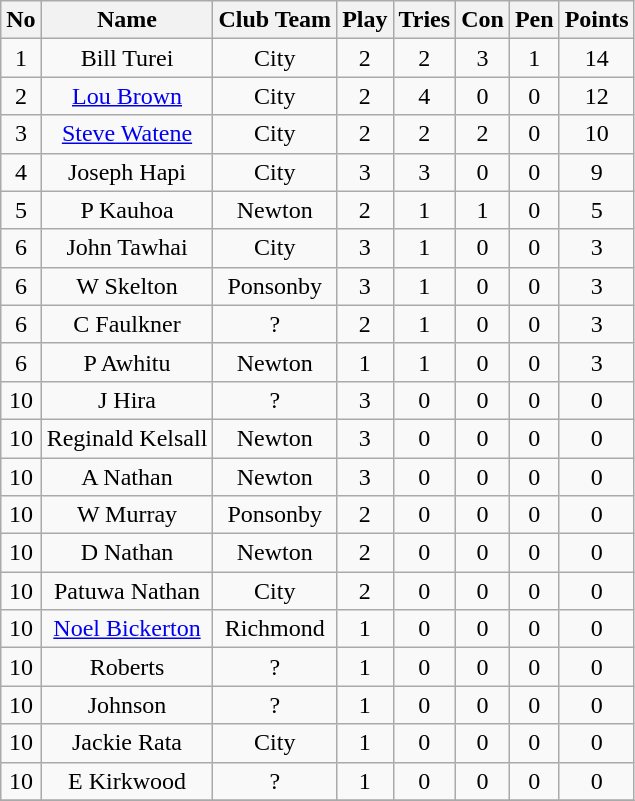<table class="wikitable sortable" style="text-align: center;">
<tr>
<th>No</th>
<th>Name</th>
<th>Club Team</th>
<th>Play</th>
<th>Tries</th>
<th>Con</th>
<th>Pen</th>
<th>Points</th>
</tr>
<tr>
<td>1</td>
<td>Bill Turei</td>
<td>City</td>
<td>2</td>
<td>2</td>
<td>3</td>
<td>1</td>
<td>14</td>
</tr>
<tr>
<td>2</td>
<td><a href='#'>Lou Brown</a></td>
<td>City</td>
<td>2</td>
<td>4</td>
<td>0</td>
<td>0</td>
<td>12</td>
</tr>
<tr>
<td>3</td>
<td><a href='#'>Steve Watene</a></td>
<td>City</td>
<td>2</td>
<td>2</td>
<td>2</td>
<td>0</td>
<td>10</td>
</tr>
<tr>
<td>4</td>
<td>Joseph Hapi</td>
<td>City</td>
<td>3</td>
<td>3</td>
<td>0</td>
<td>0</td>
<td>9</td>
</tr>
<tr>
<td>5</td>
<td>P Kauhoa</td>
<td>Newton</td>
<td>2</td>
<td>1</td>
<td>1</td>
<td>0</td>
<td>5</td>
</tr>
<tr>
<td>6</td>
<td>John Tawhai</td>
<td>City</td>
<td>3</td>
<td>1</td>
<td>0</td>
<td>0</td>
<td>3</td>
</tr>
<tr>
<td>6</td>
<td>W Skelton</td>
<td>Ponsonby</td>
<td>3</td>
<td>1</td>
<td>0</td>
<td>0</td>
<td>3</td>
</tr>
<tr>
<td>6</td>
<td>C Faulkner</td>
<td>?</td>
<td>2</td>
<td>1</td>
<td>0</td>
<td>0</td>
<td>3</td>
</tr>
<tr>
<td>6</td>
<td>P Awhitu</td>
<td>Newton</td>
<td>1</td>
<td>1</td>
<td>0</td>
<td>0</td>
<td>3</td>
</tr>
<tr>
<td>10</td>
<td>J Hira</td>
<td>?</td>
<td>3</td>
<td>0</td>
<td>0</td>
<td>0</td>
<td>0</td>
</tr>
<tr>
<td>10</td>
<td>Reginald Kelsall</td>
<td>Newton</td>
<td>3</td>
<td>0</td>
<td>0</td>
<td>0</td>
<td>0</td>
</tr>
<tr>
<td>10</td>
<td>A Nathan</td>
<td>Newton</td>
<td>3</td>
<td>0</td>
<td>0</td>
<td>0</td>
<td>0</td>
</tr>
<tr>
<td>10</td>
<td>W Murray</td>
<td>Ponsonby</td>
<td>2</td>
<td>0</td>
<td>0</td>
<td>0</td>
<td>0</td>
</tr>
<tr>
<td>10</td>
<td>D Nathan</td>
<td>Newton</td>
<td>2</td>
<td>0</td>
<td>0</td>
<td>0</td>
<td>0</td>
</tr>
<tr>
<td>10</td>
<td>Patuwa Nathan</td>
<td>City</td>
<td>2</td>
<td>0</td>
<td>0</td>
<td>0</td>
<td>0</td>
</tr>
<tr>
<td>10</td>
<td><a href='#'>Noel Bickerton</a></td>
<td>Richmond</td>
<td>1</td>
<td>0</td>
<td>0</td>
<td>0</td>
<td>0</td>
</tr>
<tr>
<td>10</td>
<td>Roberts</td>
<td>?</td>
<td>1</td>
<td>0</td>
<td>0</td>
<td>0</td>
<td>0</td>
</tr>
<tr>
<td>10</td>
<td>Johnson</td>
<td>?</td>
<td>1</td>
<td>0</td>
<td>0</td>
<td>0</td>
<td>0</td>
</tr>
<tr>
<td>10</td>
<td>Jackie Rata</td>
<td>City</td>
<td>1</td>
<td>0</td>
<td>0</td>
<td>0</td>
<td>0</td>
</tr>
<tr>
<td>10</td>
<td>E Kirkwood</td>
<td>?</td>
<td>1</td>
<td>0</td>
<td>0</td>
<td>0</td>
<td>0</td>
</tr>
<tr>
</tr>
</table>
